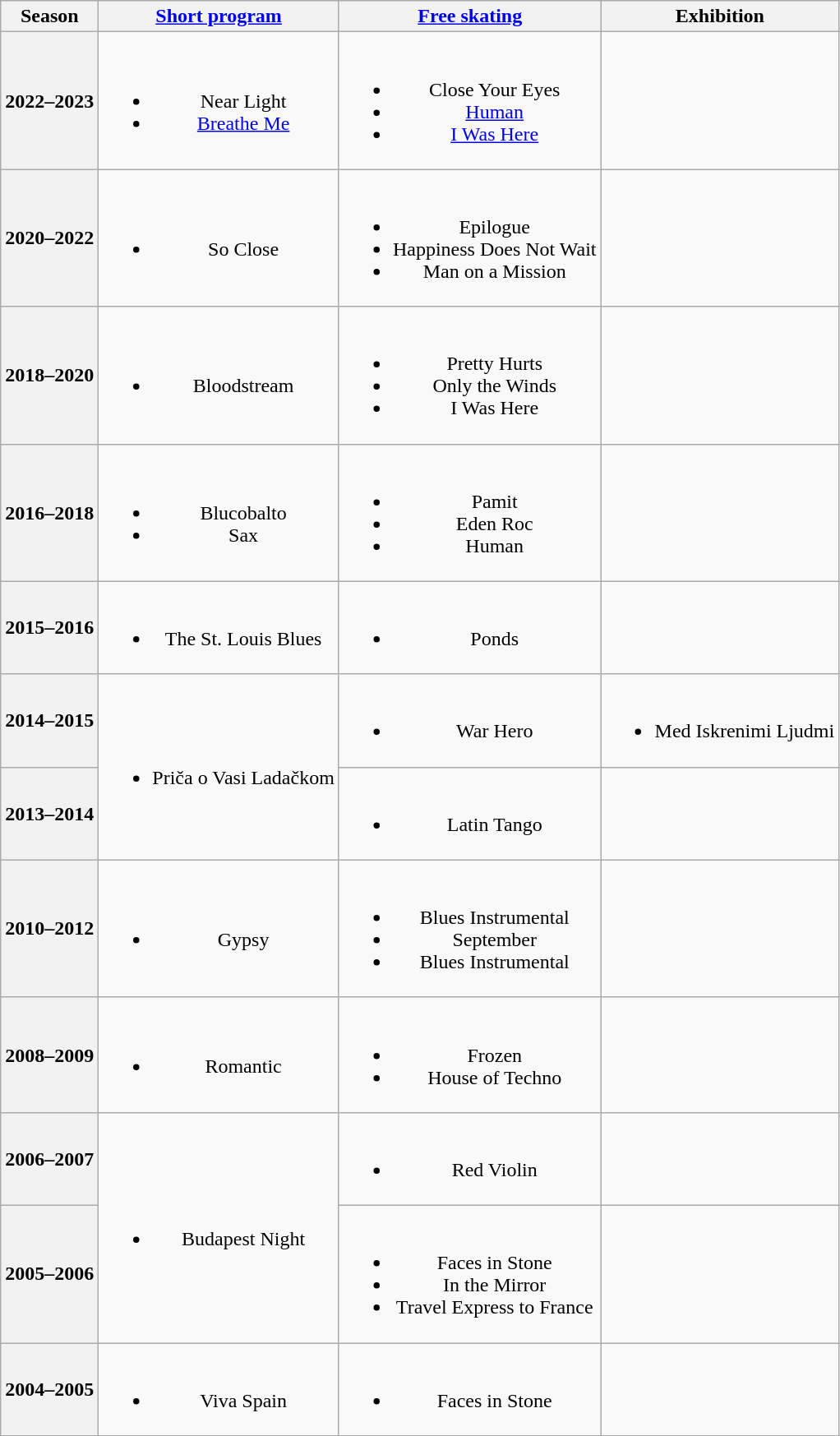<table class="wikitable" style="text-align:center">
<tr>
<th>Season</th>
<th><a href='#'>Short program</a></th>
<th><a href='#'>Free skating</a></th>
<th>Exhibition</th>
</tr>
<tr>
<th>2022–2023 <br></th>
<td><br><ul><li>Near Light <br> </li><li><a href='#'>Breathe Me</a> <br></li></ul></td>
<td><br><ul><li>Close Your Eyes <br></li><li><a href='#'>Human</a><br> </li><li><a href='#'>I Was Here</a> <br> </li></ul></td>
<td></td>
</tr>
<tr>
<th>2020–2022 <br></th>
<td><br><ul><li>So Close <br> </li></ul></td>
<td><br><ul><li>Epilogue</li><li>Happiness Does Not Wait <br> </li><li>Man on a Mission <br> </li></ul></td>
<td></td>
</tr>
<tr>
<th>2018–2020 <br></th>
<td><br><ul><li>Bloodstream <br></li></ul></td>
<td><br><ul><li>Pretty Hurts <br></li><li>Only the Winds <br></li><li>I Was Here <br></li></ul></td>
<td></td>
</tr>
<tr>
<th>2016–2018 <br></th>
<td><br><ul><li>Blucobalto <br></li><li>Sax <br></li></ul></td>
<td><br><ul><li>Pamit <br></li><li>Eden Roc <br></li><li>Human <br></li></ul></td>
<td></td>
</tr>
<tr>
<th>2015–2016 <br> </th>
<td><br><ul><li>The St. Louis Blues <br></li></ul></td>
<td><br><ul><li>Ponds <br></li></ul></td>
<td></td>
</tr>
<tr>
<th>2014–2015 <br> </th>
<td rowspan=2><br><ul><li>Priča o Vasi Ladačkom <br></li></ul></td>
<td><br><ul><li>War Hero <br></li></ul></td>
<td><br><ul><li>Med Iskrenimi Ljudmi <br></li></ul></td>
</tr>
<tr>
<th>2013–2014 <br> </th>
<td><br><ul><li>Latin Tango <br></li></ul></td>
<td></td>
</tr>
<tr>
<th>2010–2012 <br> </th>
<td><br><ul><li>Gypsy <br></li></ul></td>
<td><br><ul><li>Blues Instrumental <br></li><li>September <br></li><li>Blues Instrumental <br></li></ul></td>
<td></td>
</tr>
<tr>
<th>2008–2009 <br> </th>
<td><br><ul><li>Romantic <br></li></ul></td>
<td><br><ul><li>Frozen <br></li><li>House of Techno <br></li></ul></td>
<td></td>
</tr>
<tr>
<th>2006–2007 <br> </th>
<td rowspan=2><br><ul><li>Budapest Night <br></li></ul></td>
<td><br><ul><li>Red Violin <br></li></ul></td>
<td></td>
</tr>
<tr>
<th>2005–2006 <br> </th>
<td><br><ul><li>Faces in Stone <br></li><li>In the Mirror <br></li><li>Travel Express to France <br></li></ul></td>
<td></td>
</tr>
<tr>
<th>2004–2005 <br> </th>
<td><br><ul><li>Viva Spain</li></ul></td>
<td><br><ul><li>Faces in Stone</li></ul></td>
<td></td>
</tr>
</table>
